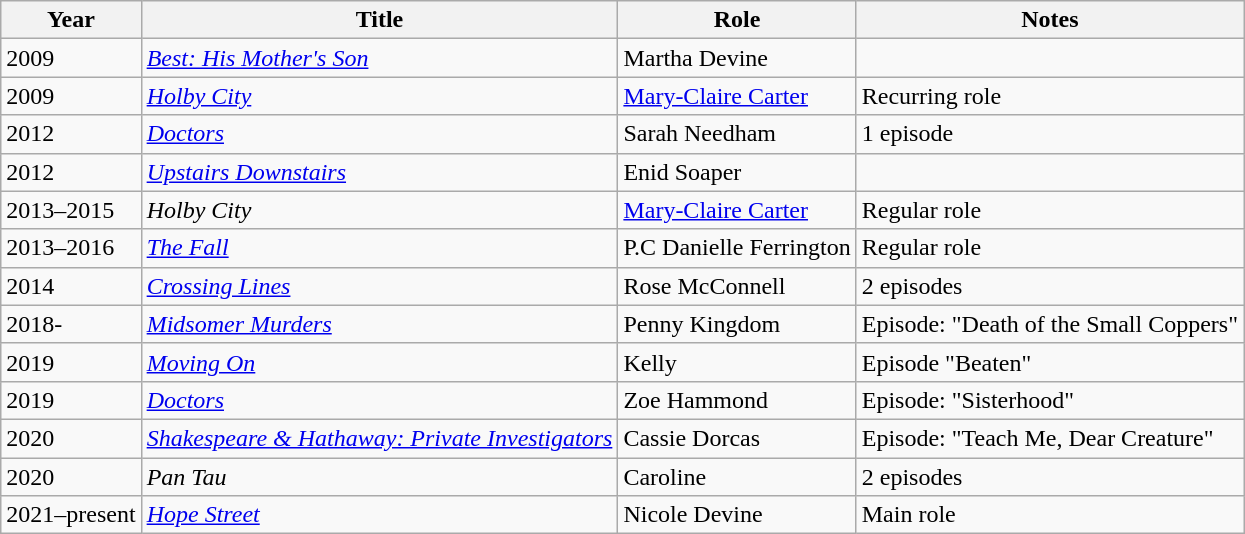<table class="wikitable sortable">
<tr>
<th>Year</th>
<th>Title</th>
<th>Role</th>
<th>Notes</th>
</tr>
<tr>
<td>2009</td>
<td><em><a href='#'>Best: His Mother's Son</a></em></td>
<td>Martha Devine</td>
<td></td>
</tr>
<tr>
<td>2009</td>
<td><em><a href='#'>Holby City</a></em></td>
<td><a href='#'>Mary-Claire Carter</a></td>
<td>Recurring role</td>
</tr>
<tr>
<td>2012</td>
<td><em><a href='#'>Doctors</a></em></td>
<td>Sarah Needham</td>
<td>1 episode</td>
</tr>
<tr>
<td>2012</td>
<td><em><a href='#'>Upstairs Downstairs</a></em></td>
<td>Enid Soaper</td>
<td></td>
</tr>
<tr>
<td>2013–2015</td>
<td><em>Holby City</em></td>
<td><a href='#'>Mary-Claire Carter</a></td>
<td>Regular role</td>
</tr>
<tr>
<td>2013–2016</td>
<td><em><a href='#'>The Fall</a></em></td>
<td>P.C Danielle Ferrington</td>
<td>Regular role</td>
</tr>
<tr>
<td>2014</td>
<td><em><a href='#'>Crossing Lines</a></em></td>
<td>Rose McConnell</td>
<td>2 episodes</td>
</tr>
<tr>
<td>2018-</td>
<td><em><a href='#'>Midsomer Murders</a></em></td>
<td>Penny Kingdom</td>
<td>Episode: "Death of the Small Coppers"</td>
</tr>
<tr>
<td>2019</td>
<td><em><a href='#'>Moving On</a></em></td>
<td>Kelly</td>
<td>Episode "Beaten"</td>
</tr>
<tr>
<td>2019</td>
<td><em><a href='#'>Doctors</a></em></td>
<td>Zoe Hammond</td>
<td>Episode: "Sisterhood"</td>
</tr>
<tr>
<td>2020</td>
<td><em><a href='#'>Shakespeare & Hathaway: Private Investigators</a></em></td>
<td>Cassie Dorcas</td>
<td>Episode: "Teach Me, Dear Creature"</td>
</tr>
<tr>
<td>2020</td>
<td><em>Pan Tau</em></td>
<td>Caroline</td>
<td>2 episodes</td>
</tr>
<tr>
<td>2021–present</td>
<td><em><a href='#'>Hope Street</a></em></td>
<td>Nicole Devine</td>
<td>Main role</td>
</tr>
</table>
